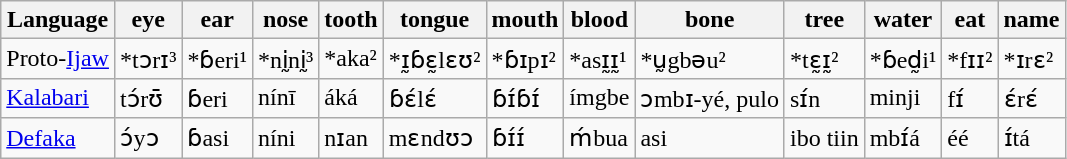<table class="wikitable sortable">
<tr>
<th>Language</th>
<th>eye</th>
<th>ear</th>
<th>nose</th>
<th>tooth</th>
<th>tongue</th>
<th>mouth</th>
<th>blood</th>
<th>bone</th>
<th>tree</th>
<th>water</th>
<th>eat</th>
<th>name</th>
</tr>
<tr>
<td>Proto-<a href='#'>Ijaw</a></td>
<td>*tɔrɪ³</td>
<td>*ɓeri¹</td>
<td>*nḭnḭ³</td>
<td>*aka²</td>
<td>*ɪ̰ɓɛ̰lɛʊ²</td>
<td>*ɓɪpɪ²</td>
<td>*asɪ̰ɪ̰¹</td>
<td>*ṵgbəu²</td>
<td>*tɛ̰ɪ̰²</td>
<td>*ɓed̰i¹</td>
<td>*fɪɪ²</td>
<td>*ɪrɛ²</td>
</tr>
<tr>
<td><a href='#'>Kalabari</a></td>
<td>tɔ́rʊ̄</td>
<td>ɓeri</td>
<td>nínī</td>
<td>áká</td>
<td>ɓɛ́lɛ́</td>
<td>ɓɪ́ɓɪ́</td>
<td>ímgbe</td>
<td>ɔmbɪ-yé, pulo</td>
<td>sɪ́n</td>
<td>minji</td>
<td>fɪ́</td>
<td>ɛ́rɛ́</td>
</tr>
<tr>
<td><a href='#'>Defaka</a></td>
<td>ɔ́yɔ</td>
<td>ɓasi</td>
<td>níni</td>
<td>nɪan</td>
<td>mɛndʊɔ</td>
<td>ɓɪ́ɪ́</td>
<td>ḿbua</td>
<td>asi</td>
<td>ibo tiin</td>
<td>mbɪ́á</td>
<td>éé</td>
<td>ɪ́tá</td>
</tr>
</table>
